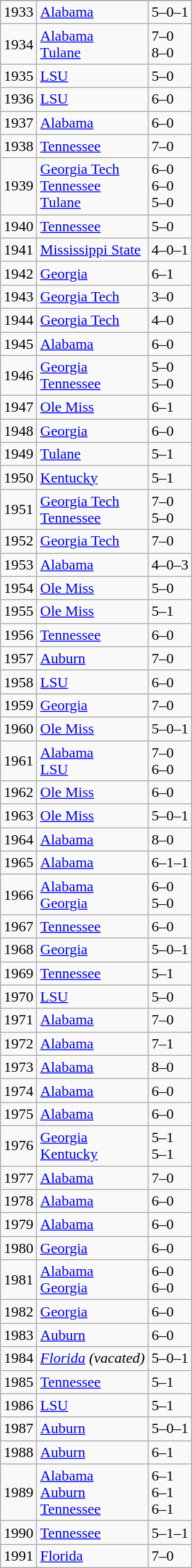<table class="wikitable">
<tr>
</tr>
<tr>
<td>1933</td>
<td><a href='#'>Alabama</a></td>
<td>5–0–1</td>
</tr>
<tr>
<td>1934</td>
<td><a href='#'>Alabama</a><br><a href='#'>Tulane</a></td>
<td>7–0<br>8–0</td>
</tr>
<tr>
<td>1935</td>
<td><a href='#'>LSU</a></td>
<td>5–0</td>
</tr>
<tr>
<td>1936</td>
<td><a href='#'>LSU</a></td>
<td>6–0</td>
</tr>
<tr>
<td>1937</td>
<td><a href='#'>Alabama</a></td>
<td>6–0</td>
</tr>
<tr>
<td>1938</td>
<td><a href='#'>Tennessee</a></td>
<td>7–0</td>
</tr>
<tr>
<td>1939</td>
<td><a href='#'>Georgia Tech</a><br><a href='#'>Tennessee</a><br><a href='#'>Tulane</a></td>
<td>6–0<br>6–0<br>5–0</td>
</tr>
<tr>
<td>1940</td>
<td><a href='#'>Tennessee</a></td>
<td>5–0</td>
</tr>
<tr>
<td>1941</td>
<td><a href='#'>Mississippi State</a></td>
<td>4–0–1</td>
</tr>
<tr>
<td>1942</td>
<td><a href='#'>Georgia</a></td>
<td>6–1</td>
</tr>
<tr>
<td>1943</td>
<td><a href='#'>Georgia Tech</a></td>
<td>3–0</td>
</tr>
<tr>
<td>1944</td>
<td><a href='#'>Georgia Tech</a></td>
<td>4–0</td>
</tr>
<tr>
<td>1945</td>
<td><a href='#'>Alabama</a></td>
<td>6–0</td>
</tr>
<tr>
<td>1946</td>
<td><a href='#'>Georgia</a><br><a href='#'>Tennessee</a></td>
<td>5–0<br>5–0</td>
</tr>
<tr>
<td>1947</td>
<td><a href='#'>Ole Miss</a></td>
<td>6–1</td>
</tr>
<tr>
<td>1948</td>
<td><a href='#'>Georgia</a></td>
<td>6–0</td>
</tr>
<tr>
<td>1949</td>
<td><a href='#'>Tulane</a></td>
<td>5–1</td>
</tr>
<tr>
<td>1950</td>
<td><a href='#'>Kentucky</a></td>
<td>5–1</td>
</tr>
<tr>
<td>1951</td>
<td><a href='#'>Georgia Tech</a><br><a href='#'>Tennessee</a></td>
<td>7–0<br>5–0</td>
</tr>
<tr>
<td>1952</td>
<td><a href='#'>Georgia Tech</a></td>
<td>7–0</td>
</tr>
<tr>
<td>1953</td>
<td><a href='#'>Alabama</a></td>
<td>4–0–3</td>
</tr>
<tr>
<td>1954</td>
<td><a href='#'>Ole Miss</a></td>
<td>5–0</td>
</tr>
<tr>
<td>1955</td>
<td><a href='#'>Ole Miss</a></td>
<td>5–1</td>
</tr>
<tr>
<td>1956</td>
<td><a href='#'>Tennessee</a></td>
<td>6–0</td>
</tr>
<tr>
<td>1957</td>
<td><a href='#'>Auburn</a></td>
<td>7–0</td>
</tr>
<tr>
<td>1958</td>
<td><a href='#'>LSU</a></td>
<td>6–0</td>
</tr>
<tr>
<td>1959</td>
<td><a href='#'>Georgia</a></td>
<td>7–0</td>
</tr>
<tr>
<td>1960</td>
<td><a href='#'>Ole Miss</a></td>
<td>5–0–1</td>
</tr>
<tr>
<td>1961</td>
<td><a href='#'>Alabama</a><br><a href='#'>LSU</a></td>
<td>7–0<br>6–0</td>
</tr>
<tr>
<td>1962</td>
<td><a href='#'>Ole Miss</a></td>
<td>6–0</td>
</tr>
<tr>
<td>1963</td>
<td><a href='#'>Ole Miss</a></td>
<td>5–0–1</td>
</tr>
<tr>
<td>1964</td>
<td><a href='#'>Alabama</a></td>
<td>8–0</td>
</tr>
<tr>
<td>1965</td>
<td><a href='#'>Alabama</a></td>
<td>6–1–1</td>
</tr>
<tr>
<td>1966</td>
<td><a href='#'>Alabama</a><br><a href='#'>Georgia</a></td>
<td>6–0<br>5–0</td>
</tr>
<tr>
<td>1967</td>
<td><a href='#'>Tennessee</a></td>
<td>6–0</td>
</tr>
<tr>
<td>1968</td>
<td><a href='#'>Georgia</a></td>
<td>5–0–1</td>
</tr>
<tr>
<td>1969</td>
<td><a href='#'>Tennessee</a></td>
<td>5–1</td>
</tr>
<tr>
<td>1970</td>
<td><a href='#'>LSU</a></td>
<td>5–0</td>
</tr>
<tr>
<td>1971</td>
<td><a href='#'>Alabama</a></td>
<td>7–0</td>
</tr>
<tr>
<td>1972</td>
<td><a href='#'>Alabama</a></td>
<td>7–1</td>
</tr>
<tr>
<td>1973</td>
<td><a href='#'>Alabama</a></td>
<td>8–0</td>
</tr>
<tr>
<td>1974</td>
<td><a href='#'>Alabama</a></td>
<td>6–0</td>
</tr>
<tr>
<td>1975</td>
<td><a href='#'>Alabama</a></td>
<td>6–0</td>
</tr>
<tr>
<td>1976</td>
<td><a href='#'>Georgia</a><br><a href='#'>Kentucky</a></td>
<td>5–1<br>5–1</td>
</tr>
<tr>
<td>1977</td>
<td><a href='#'>Alabama</a></td>
<td>7–0</td>
</tr>
<tr>
<td>1978</td>
<td><a href='#'>Alabama</a></td>
<td>6–0</td>
</tr>
<tr>
<td>1979</td>
<td><a href='#'>Alabama</a></td>
<td>6–0</td>
</tr>
<tr>
<td>1980</td>
<td><a href='#'>Georgia</a></td>
<td>6–0</td>
</tr>
<tr>
<td>1981</td>
<td><a href='#'>Alabama</a><br><a href='#'>Georgia</a></td>
<td>6–0<br>6–0</td>
</tr>
<tr>
<td>1982</td>
<td><a href='#'>Georgia</a></td>
<td>6–0</td>
</tr>
<tr>
<td>1983</td>
<td><a href='#'>Auburn</a></td>
<td>6–0</td>
</tr>
<tr>
<td>1984</td>
<td><em><a href='#'>Florida</a> (vacated)</em></td>
<td>5–0–1</td>
</tr>
<tr>
<td>1985</td>
<td><a href='#'>Tennessee</a></td>
<td>5–1</td>
</tr>
<tr>
<td>1986</td>
<td><a href='#'>LSU</a></td>
<td>5–1</td>
</tr>
<tr>
<td>1987</td>
<td><a href='#'>Auburn</a></td>
<td>5–0–1</td>
</tr>
<tr>
<td>1988</td>
<td><a href='#'>Auburn</a></td>
<td>6–1</td>
</tr>
<tr>
<td>1989</td>
<td><a href='#'>Alabama</a><br><a href='#'>Auburn</a><br><a href='#'>Tennessee</a></td>
<td>6–1<br>6–1<br>6–1</td>
</tr>
<tr>
<td>1990</td>
<td><a href='#'>Tennessee</a></td>
<td>5–1–1</td>
</tr>
<tr>
<td>1991</td>
<td><a href='#'>Florida</a></td>
<td>7–0</td>
</tr>
</table>
